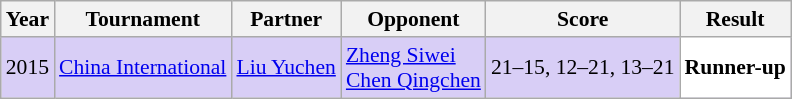<table class="sortable wikitable" style="font-size: 90%;">
<tr>
<th>Year</th>
<th>Tournament</th>
<th>Partner</th>
<th>Opponent</th>
<th>Score</th>
<th>Result</th>
</tr>
<tr style="background:#D8CEF6">
<td align="center">2015</td>
<td align="left"><a href='#'>China International</a></td>
<td align="left"> <a href='#'>Liu Yuchen</a></td>
<td align="left"> <a href='#'>Zheng Siwei</a><br> <a href='#'>Chen Qingchen</a></td>
<td align="left">21–15, 12–21, 13–21</td>
<td style="text-align:left; background:white"> <strong>Runner-up</strong></td>
</tr>
</table>
